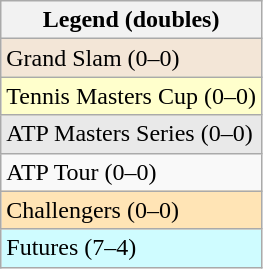<table class="wikitable">
<tr>
<th>Legend (doubles)</th>
</tr>
<tr style="background:#f3e6d7;">
<td>Grand Slam (0–0)</td>
</tr>
<tr style="background:#ffc;">
<td>Tennis Masters Cup (0–0)</td>
</tr>
<tr style="background:#e9e9e9;">
<td>ATP Masters Series (0–0)</td>
</tr>
<tr>
<td>ATP Tour (0–0)</td>
</tr>
<tr style="background:moccasin;">
<td>Challengers (0–0)</td>
</tr>
<tr style="background:#cffcff;">
<td>Futures (7–4)</td>
</tr>
</table>
